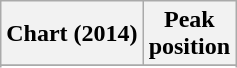<table class="wikitable sortable plainrowheaders" border="1">
<tr>
<th scope="col">Chart (2014)</th>
<th scope="col">Peak<br>position</th>
</tr>
<tr>
</tr>
<tr>
</tr>
<tr>
</tr>
<tr>
</tr>
<tr>
</tr>
<tr>
</tr>
</table>
